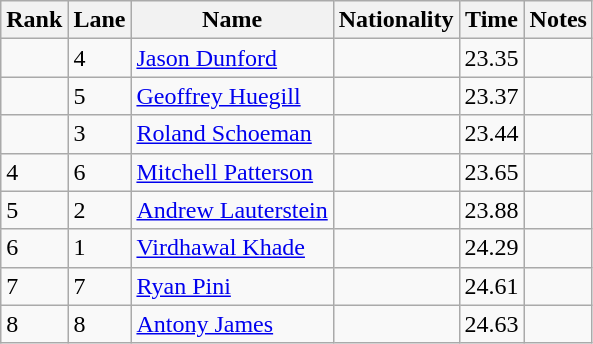<table class="wikitable">
<tr>
<th>Rank</th>
<th>Lane</th>
<th>Name</th>
<th>Nationality</th>
<th>Time</th>
<th>Notes</th>
</tr>
<tr>
<td></td>
<td>4</td>
<td><a href='#'>Jason Dunford</a></td>
<td></td>
<td>23.35</td>
<td></td>
</tr>
<tr>
<td></td>
<td>5</td>
<td><a href='#'>Geoffrey Huegill</a></td>
<td></td>
<td>23.37</td>
<td></td>
</tr>
<tr>
<td></td>
<td>3</td>
<td><a href='#'>Roland Schoeman</a></td>
<td></td>
<td>23.44</td>
<td></td>
</tr>
<tr>
<td>4</td>
<td>6</td>
<td><a href='#'>Mitchell Patterson</a></td>
<td></td>
<td>23.65</td>
<td></td>
</tr>
<tr>
<td>5</td>
<td>2</td>
<td><a href='#'>Andrew Lauterstein</a></td>
<td></td>
<td>23.88</td>
<td></td>
</tr>
<tr>
<td>6</td>
<td>1</td>
<td><a href='#'>Virdhawal Khade</a></td>
<td></td>
<td>24.29</td>
<td></td>
</tr>
<tr>
<td>7</td>
<td>7</td>
<td><a href='#'>Ryan Pini</a></td>
<td></td>
<td>24.61</td>
<td></td>
</tr>
<tr>
<td>8</td>
<td>8</td>
<td><a href='#'>Antony James</a></td>
<td></td>
<td>24.63</td>
<td></td>
</tr>
</table>
